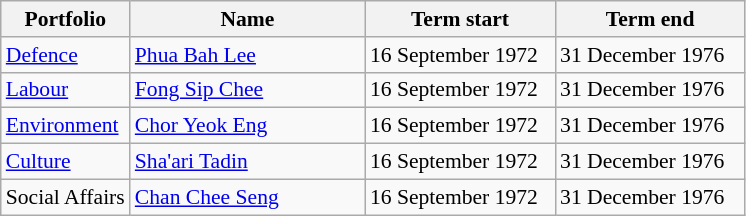<table class="wikitable unsortable" style="font-size: 90%;">
<tr>
<th scope="col">Portfolio</th>
<th scope="col" width="150px">Name</th>
<th scope="col" width="120px">Term start</th>
<th scope="col" width="120px">Term end</th>
</tr>
<tr>
<td><a href='#'>Defence</a></td>
<td><a href='#'>Phua Bah Lee</a></td>
<td>16 September 1972</td>
<td>31 December 1976</td>
</tr>
<tr>
<td><a href='#'>Labour</a></td>
<td><a href='#'>Fong Sip Chee</a></td>
<td>16 September 1972</td>
<td>31 December 1976</td>
</tr>
<tr>
<td><a href='#'>Environment</a></td>
<td><a href='#'>Chor Yeok Eng</a></td>
<td>16 September 1972</td>
<td>31 December 1976</td>
</tr>
<tr>
<td><a href='#'>Culture</a></td>
<td><a href='#'>Sha'ari Tadin</a></td>
<td>16 September 1972</td>
<td>31 December 1976</td>
</tr>
<tr>
<td>Social Affairs</td>
<td><a href='#'>Chan Chee Seng</a></td>
<td>16 September 1972</td>
<td>31 December 1976</td>
</tr>
</table>
